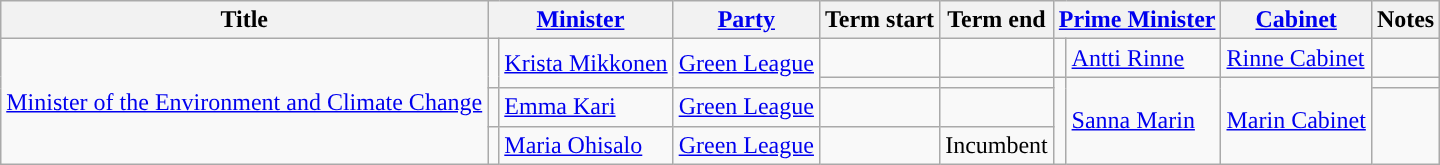<table class="wikitable sortable">
<tr>
<th>Title</th>
<th colspan=2><a href='#'>Minister</a></th>
<th><a href='#'>Party</a></th>
<th>Term start</th>
<th>Term end</th>
<th colspan=2><a href='#'>Prime Minister</a></th>
<th><a href='#'>Cabinet</a></th>
<th class="unsortable">Notes</th>
</tr>
<tr>
<td rowspan=4><a href='#'>Minister of the Environment and Climate Change</a></td>
<td rowspan=2 bgcolor=></td>
<td rowspan=2><a href='#'>Krista Mikkonen</a></td>
<td rowspan=2><a href='#'>Green League</a></td>
<td></td>
<td></td>
<td style="color:inherit;background:"></td>
<td><a href='#'>Antti Rinne</a></td>
<td><a href='#'>Rinne Cabinet</a></td>
<td></td>
</tr>
<tr>
<td></td>
<td></td>
<td rowspan=3 bgcolor=></td>
<td rowspan=3><a href='#'>Sanna Marin</a></td>
<td rowspan=3><a href='#'>Marin Cabinet</a></td>
<td></td>
</tr>
<tr>
<td style="color:inherit;background:"></td>
<td><a href='#'>Emma Kari</a></td>
<td><a href='#'>Green League</a></td>
<td></td>
<td></td>
</tr>
<tr>
<td style="color:inherit;background:"></td>
<td><a href='#'>Maria Ohisalo</a></td>
<td><a href='#'>Green League</a></td>
<td></td>
<td>Incumbent</td>
</tr>
</table>
